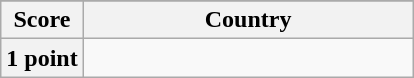<table class="wikitable">
<tr>
</tr>
<tr>
<th scope="col" width=20%>Score</th>
<th scope="col">Country</th>
</tr>
<tr>
<th scope="row">1 point</th>
<td></td>
</tr>
</table>
